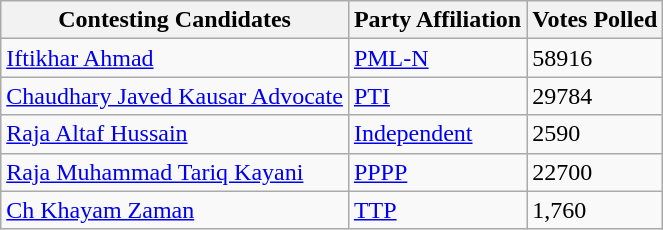<table class="wikitable sortable">
<tr>
<th>Contesting Candidates</th>
<th>Party Affiliation</th>
<th>Votes Polled</th>
</tr>
<tr>
<td><a href='#'>Iftikhar Ahmad</a></td>
<td><a href='#'>PML-N</a></td>
<td>58916</td>
</tr>
<tr>
<td><a href='#'>Chaudhary Javed Kausar Advocate</a></td>
<td><a href='#'>PTI</a></td>
<td>29784</td>
</tr>
<tr>
<td><a href='#'>Raja Altaf Hussain</a></td>
<td><a href='#'>Independent</a></td>
<td>2590</td>
</tr>
<tr>
<td><a href='#'>Raja Muhammad Tariq Kayani</a></td>
<td><a href='#'>PPPP</a></td>
<td>22700</td>
</tr>
<tr>
<td><a href='#'>Ch Khayam Zaman</a></td>
<td><a href='#'>TTP</a></td>
<td>1,760</td>
</tr>
</table>
